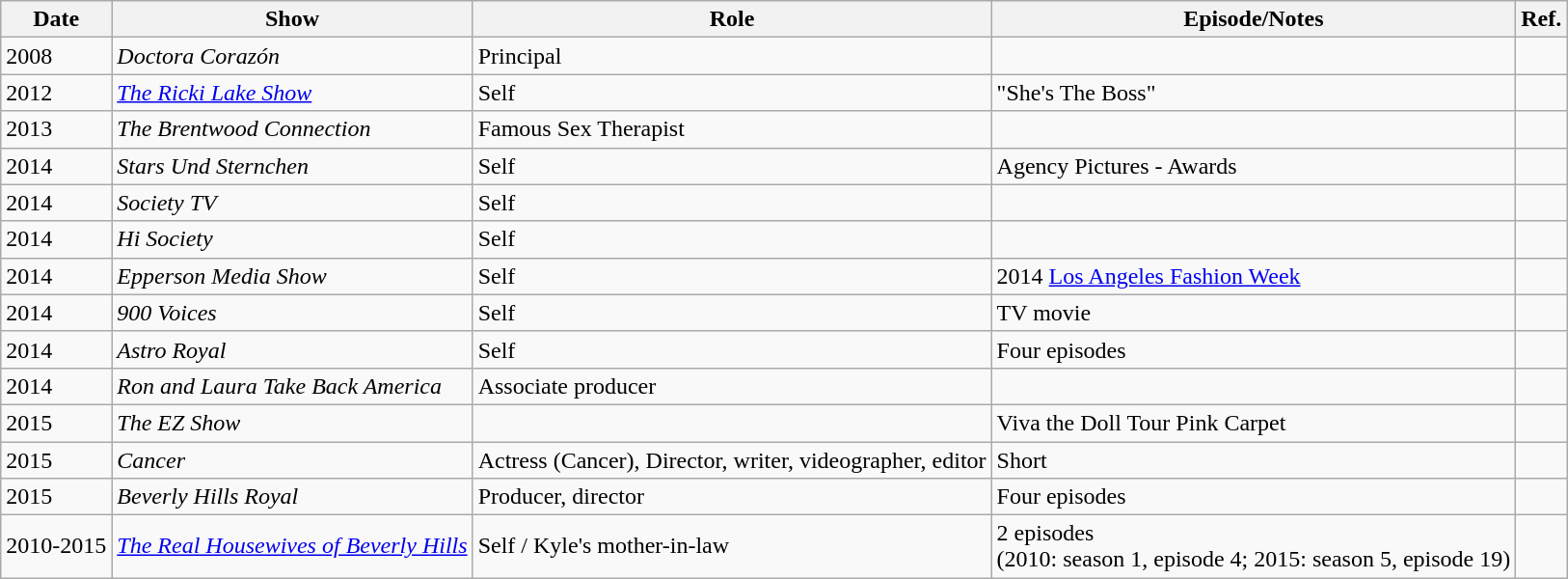<table class="wikitable">
<tr>
<th>Date</th>
<th>Show</th>
<th>Role</th>
<th>Episode/Notes</th>
<th>Ref.</th>
</tr>
<tr>
<td>2008</td>
<td><em>Doctora Corazón</em></td>
<td>Principal</td>
<td></td>
<td></td>
</tr>
<tr>
<td>2012</td>
<td><em><a href='#'>The Ricki Lake Show</a></em></td>
<td>Self</td>
<td>"She's The Boss"</td>
<td></td>
</tr>
<tr>
<td>2013</td>
<td><em>The Brentwood Connection</em></td>
<td>Famous Sex Therapist</td>
<td></td>
<td></td>
</tr>
<tr>
<td>2014</td>
<td><em>Stars Und Sternchen</em></td>
<td>Self</td>
<td>Agency Pictures - Awards</td>
<td></td>
</tr>
<tr>
<td>2014</td>
<td><em>Society TV</em></td>
<td>Self</td>
<td></td>
<td></td>
</tr>
<tr>
<td>2014</td>
<td><em>Hi Society</em></td>
<td>Self</td>
<td></td>
<td></td>
</tr>
<tr>
<td>2014</td>
<td><em>Epperson Media Show</em></td>
<td>Self</td>
<td>2014 <a href='#'>Los Angeles Fashion Week</a></td>
<td></td>
</tr>
<tr>
<td>2014</td>
<td><em>900 Voices</em></td>
<td>Self</td>
<td>TV movie</td>
<td></td>
</tr>
<tr>
<td>2014</td>
<td><em>Astro Royal</em></td>
<td>Self</td>
<td>Four episodes</td>
<td></td>
</tr>
<tr>
<td>2014</td>
<td><em>Ron and Laura Take Back America</em></td>
<td>Associate producer</td>
<td></td>
<td></td>
</tr>
<tr>
<td>2015</td>
<td><em>The EZ Show</em></td>
<td></td>
<td>Viva the Doll Tour Pink Carpet</td>
<td></td>
</tr>
<tr>
<td>2015</td>
<td><em>Cancer</em></td>
<td>Actress (Cancer), Director, writer, videographer, editor</td>
<td>Short</td>
<td></td>
</tr>
<tr>
<td>2015</td>
<td><em>Beverly Hills Royal</em></td>
<td>Producer, director</td>
<td>Four episodes</td>
<td></td>
</tr>
<tr>
<td>2010-2015</td>
<td><em><a href='#'>The Real Housewives of Beverly Hills</a></em></td>
<td>Self / Kyle's mother-in-law</td>
<td>2 episodes<br>(2010: season 1, episode 4; 2015: season 5, episode 19)</td>
<td></td>
</tr>
</table>
